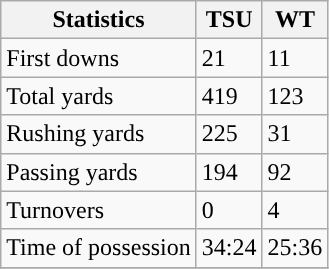<table class="wikitable">
<tr>
<th>Statistics</th>
<th>TSU</th>
<th>WT</th>
</tr>
<tr>
<td>First downs</td>
<td>21</td>
<td>11</td>
</tr>
<tr>
<td>Total yards</td>
<td>419</td>
<td>123</td>
</tr>
<tr>
<td>Rushing yards</td>
<td>225</td>
<td>31</td>
</tr>
<tr>
<td>Passing yards</td>
<td>194</td>
<td>92</td>
</tr>
<tr>
<td>Turnovers</td>
<td>0</td>
<td>4</td>
</tr>
<tr>
<td>Time of possession</td>
<td>34:24</td>
<td>25:36</td>
</tr>
<tr>
</tr>
</table>
